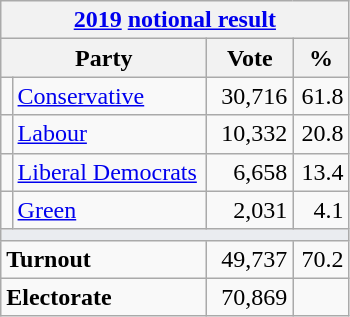<table class="wikitable">
<tr>
<th colspan="4"><a href='#'>2019</a> <a href='#'>notional result</a></th>
</tr>
<tr>
<th bgcolor="#DDDDFF" width="130px" colspan="2">Party</th>
<th bgcolor="#DDDDFF" width="50px">Vote</th>
<th bgcolor="#DDDDFF" width="30px">%</th>
</tr>
<tr>
<td></td>
<td><a href='#'>Conservative</a></td>
<td align=right>30,716</td>
<td align=right>61.8</td>
</tr>
<tr>
<td></td>
<td><a href='#'>Labour</a></td>
<td align=right>10,332</td>
<td align=right>20.8</td>
</tr>
<tr>
<td></td>
<td><a href='#'>Liberal Democrats</a></td>
<td align=right>6,658</td>
<td align=right>13.4</td>
</tr>
<tr>
<td></td>
<td><a href='#'>Green</a></td>
<td align=right>2,031</td>
<td align=right>4.1</td>
</tr>
<tr>
<td colspan="4" bgcolor="#EAECF0"></td>
</tr>
<tr>
<td colspan="2"><strong>Turnout</strong></td>
<td align=right>49,737</td>
<td align=right>70.2</td>
</tr>
<tr>
<td colspan="2"><strong>Electorate</strong></td>
<td align=right>70,869</td>
</tr>
</table>
